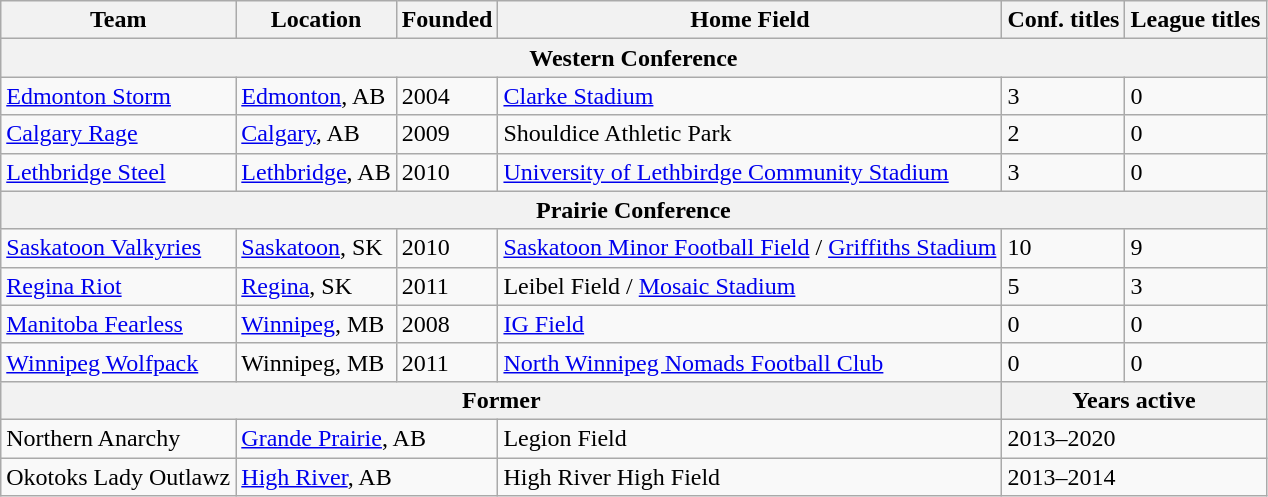<table class="wikitable">
<tr>
<th>Team</th>
<th>Location</th>
<th>Founded</th>
<th>Home Field</th>
<th>Conf. titles</th>
<th>League titles</th>
</tr>
<tr>
<th colspan="6">Western Conference</th>
</tr>
<tr>
<td><a href='#'>Edmonton Storm</a></td>
<td><a href='#'>Edmonton</a>, AB</td>
<td>2004</td>
<td><a href='#'>Clarke Stadium</a></td>
<td>3</td>
<td>0</td>
</tr>
<tr>
<td><a href='#'>Calgary Rage</a></td>
<td><a href='#'>Calgary</a>, AB</td>
<td>2009</td>
<td>Shouldice Athletic Park</td>
<td>2</td>
<td>0</td>
</tr>
<tr>
<td><a href='#'>Lethbridge Steel</a></td>
<td><a href='#'>Lethbridge</a>, AB</td>
<td>2010</td>
<td><a href='#'>University of Lethbirdge Community Stadium</a></td>
<td>3</td>
<td>0</td>
</tr>
<tr>
<th colspan="6">Prairie Conference</th>
</tr>
<tr>
<td><a href='#'>Saskatoon Valkyries</a></td>
<td><a href='#'>Saskatoon</a>, SK</td>
<td>2010</td>
<td><a href='#'>Saskatoon Minor Football Field</a> / <a href='#'>Griffiths Stadium</a></td>
<td>10</td>
<td>9</td>
</tr>
<tr>
<td><a href='#'>Regina Riot</a></td>
<td><a href='#'>Regina</a>, SK</td>
<td>2011</td>
<td>Leibel Field / <a href='#'>Mosaic Stadium</a></td>
<td>5</td>
<td>3</td>
</tr>
<tr>
<td><a href='#'>Manitoba Fearless</a></td>
<td><a href='#'>Winnipeg</a>, MB</td>
<td>2008</td>
<td><a href='#'>IG Field</a></td>
<td>0</td>
<td>0</td>
</tr>
<tr>
<td><a href='#'>Winnipeg Wolfpack</a></td>
<td>Winnipeg, MB</td>
<td>2011</td>
<td><a href='#'>North Winnipeg Nomads Football Club</a></td>
<td>0</td>
<td>0</td>
</tr>
<tr>
<th colspan="4">Former</th>
<th colspan="2">Years active</th>
</tr>
<tr>
<td>Northern Anarchy</td>
<td colspan="2"><a href='#'>Grande Prairie</a>, AB</td>
<td>Legion Field</td>
<td colspan="2">2013–2020</td>
</tr>
<tr>
<td>Okotoks Lady Outlawz</td>
<td colspan="2"><a href='#'>High River</a>, AB</td>
<td>High River High Field</td>
<td colspan="2">2013–2014</td>
</tr>
</table>
